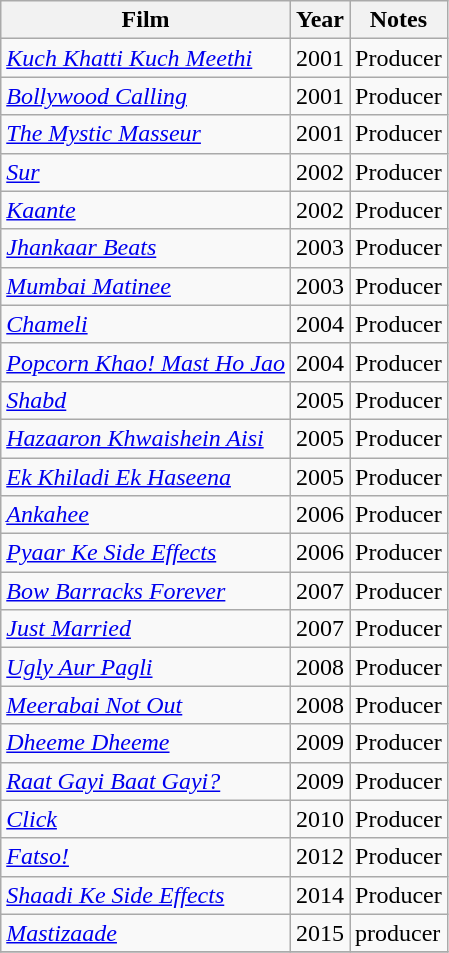<table class="wikitable sortable">
<tr>
<th>Film</th>
<th>Year</th>
<th>Notes</th>
</tr>
<tr>
<td><em><a href='#'>Kuch Khatti Kuch Meethi</a></em></td>
<td>2001</td>
<td>Producer</td>
</tr>
<tr>
<td><em><a href='#'>Bollywood Calling</a></em></td>
<td>2001</td>
<td>Producer</td>
</tr>
<tr>
<td><em><a href='#'>The Mystic Masseur</a></em></td>
<td>2001</td>
<td>Producer</td>
</tr>
<tr>
<td><a href='#'><em>Sur</em></a></td>
<td>2002</td>
<td>Producer</td>
</tr>
<tr>
<td><em><a href='#'>Kaante</a></em></td>
<td>2002</td>
<td>Producer</td>
</tr>
<tr>
<td><em><a href='#'>Jhankaar Beats</a></em></td>
<td>2003</td>
<td>Producer</td>
</tr>
<tr>
<td><em><a href='#'>Mumbai Matinee</a></em></td>
<td>2003</td>
<td>Producer</td>
</tr>
<tr>
<td><a href='#'><em>Chameli</em></a></td>
<td>2004</td>
<td>Producer</td>
</tr>
<tr>
<td><em><a href='#'>Popcorn Khao! Mast Ho Jao</a></em></td>
<td>2004</td>
<td>Producer</td>
</tr>
<tr>
<td><em><a href='#'>Shabd</a></em></td>
<td>2005</td>
<td>Producer</td>
</tr>
<tr>
<td><em><a href='#'>Hazaaron Khwaishein Aisi</a></em></td>
<td>2005</td>
<td>Producer</td>
</tr>
<tr>
<td><a href='#'><em>Ek Khiladi Ek Haseena</em></a></td>
<td>2005</td>
<td>Producer</td>
</tr>
<tr>
<td><a href='#'><em>Ankahee</em></a></td>
<td>2006</td>
<td>Producer</td>
</tr>
<tr>
<td><em><a href='#'>Pyaar Ke Side Effects</a></em></td>
<td>2006</td>
<td>Producer</td>
</tr>
<tr>
<td><em><a href='#'>Bow Barracks Forever</a></em></td>
<td>2007</td>
<td>Producer</td>
</tr>
<tr>
<td><a href='#'><em>Just Married</em></a></td>
<td>2007</td>
<td>Producer</td>
</tr>
<tr>
<td><em><a href='#'>Ugly Aur Pagli</a></em></td>
<td>2008</td>
<td>Producer</td>
</tr>
<tr>
<td><em><a href='#'>Meerabai Not Out</a></em></td>
<td>2008</td>
<td>Producer</td>
</tr>
<tr>
<td><em><a href='#'>Dheeme Dheeme</a></em></td>
<td>2009</td>
<td>Producer</td>
</tr>
<tr>
<td><em><a href='#'>Raat Gayi Baat Gayi?</a></em></td>
<td>2009</td>
<td>Producer</td>
</tr>
<tr>
<td><a href='#'><em>Click</em></a></td>
<td>2010</td>
<td>Producer</td>
</tr>
<tr>
<td><em><a href='#'>Fatso!</a></em></td>
<td>2012</td>
<td>Producer</td>
</tr>
<tr>
<td><em><a href='#'>Shaadi Ke Side Effects</a></em></td>
<td>2014</td>
<td>Producer</td>
</tr>
<tr>
<td><em><a href='#'>Mastizaade</a></em></td>
<td>2015</td>
<td>producer</td>
</tr>
<tr>
</tr>
</table>
